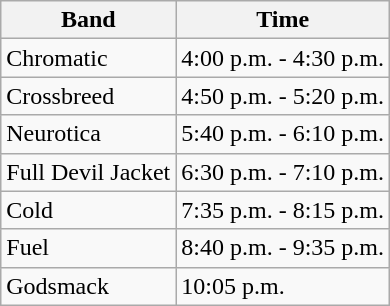<table class="wikitable">
<tr>
<th>Band</th>
<th>Time</th>
</tr>
<tr>
<td>Chromatic</td>
<td>4:00 p.m. - 4:30 p.m.</td>
</tr>
<tr>
<td>Crossbreed</td>
<td>4:50 p.m. - 5:20 p.m.</td>
</tr>
<tr>
<td>Neurotica</td>
<td>5:40 p.m. - 6:10 p.m.</td>
</tr>
<tr>
<td>Full Devil Jacket</td>
<td>6:30 p.m. - 7:10 p.m.</td>
</tr>
<tr>
<td>Cold</td>
<td>7:35 p.m. - 8:15 p.m.</td>
</tr>
<tr>
<td>Fuel</td>
<td>8:40 p.m. - 9:35 p.m.</td>
</tr>
<tr>
<td>Godsmack</td>
<td>10:05 p.m.</td>
</tr>
</table>
